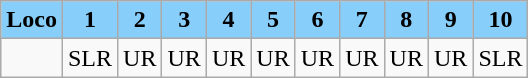<table class="wikitable plainrowheaders unsortable" style="text-align:center">
<tr>
<th scope="col" style="background:lightskyblue;">Loco</th>
<th scope="col" style="background:lightskyblue;">1</th>
<th scope="col" style="background:lightskyblue;">2</th>
<th scope="col" style="background:lightskyblue;">3</th>
<th scope="col" style="background:lightskyblue;">4</th>
<th scope="col" style="background:lightskyblue;">5</th>
<th scope="col" style="background:lightskyblue;">6</th>
<th scope="col" style="background:lightskyblue;">7</th>
<th scope="col" style="background:lightskyblue;">8</th>
<th scope="col" style="background:lightskyblue;">9</th>
<th scope="col" style="background:lightskyblue;">10</th>
</tr>
<tr>
<td></td>
<td>SLR</td>
<td>UR</td>
<td>UR</td>
<td>UR</td>
<td>UR</td>
<td>UR</td>
<td>UR</td>
<td>UR</td>
<td>UR</td>
<td>SLR</td>
</tr>
</table>
